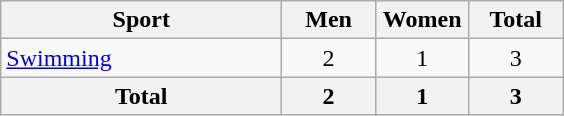<table class="wikitable sortable" style="text-align:center;">
<tr>
<th width=180>Sport</th>
<th width=55>Men</th>
<th width=55>Women</th>
<th width=55>Total</th>
</tr>
<tr>
<td align=left><a href='#'>Swimming</a></td>
<td>2</td>
<td>1</td>
<td>3</td>
</tr>
<tr>
<th>Total</th>
<th>2</th>
<th>1</th>
<th>3</th>
</tr>
</table>
